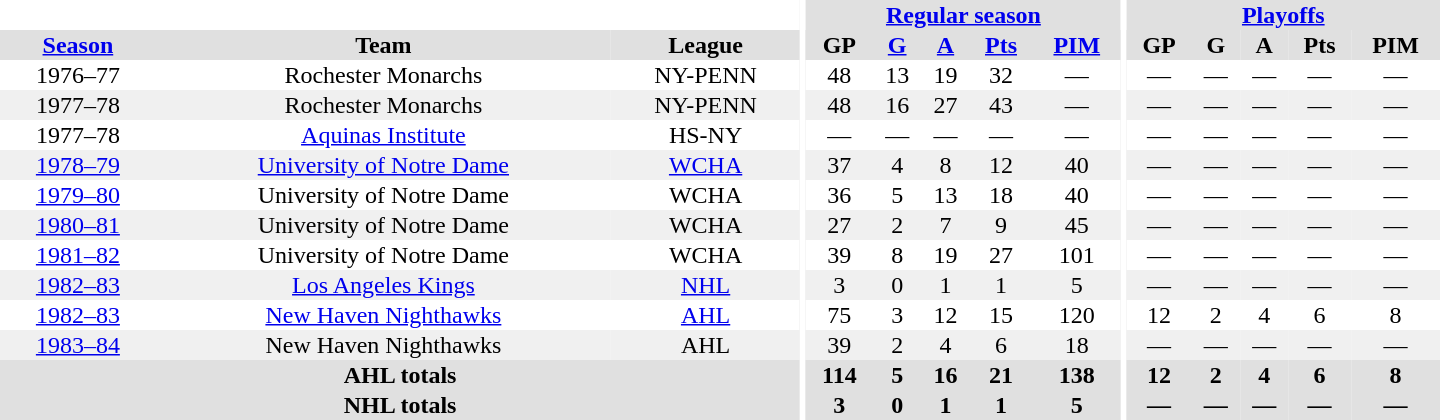<table border="0" cellpadding="1" cellspacing="0" style="text-align:center; width:60em">
<tr bgcolor="#e0e0e0">
<th colspan="3" bgcolor="#ffffff"></th>
<th rowspan="100" bgcolor="#ffffff"></th>
<th colspan="5"><a href='#'>Regular season</a></th>
<th rowspan="100" bgcolor="#ffffff"></th>
<th colspan="5"><a href='#'>Playoffs</a></th>
</tr>
<tr bgcolor="#e0e0e0">
<th><a href='#'>Season</a></th>
<th>Team</th>
<th>League</th>
<th>GP</th>
<th><a href='#'>G</a></th>
<th><a href='#'>A</a></th>
<th><a href='#'>Pts</a></th>
<th><a href='#'>PIM</a></th>
<th>GP</th>
<th>G</th>
<th>A</th>
<th>Pts</th>
<th>PIM</th>
</tr>
<tr>
<td>1976–77</td>
<td>Rochester Monarchs</td>
<td>NY-PENN</td>
<td>48</td>
<td>13</td>
<td>19</td>
<td>32</td>
<td>—</td>
<td>—</td>
<td>—</td>
<td>—</td>
<td>—</td>
<td>—</td>
</tr>
<tr bgcolor="#f0f0f0">
<td>1977–78</td>
<td>Rochester Monarchs</td>
<td>NY-PENN</td>
<td>48</td>
<td>16</td>
<td>27</td>
<td>43</td>
<td>—</td>
<td>—</td>
<td>—</td>
<td>—</td>
<td>—</td>
<td>—</td>
</tr>
<tr>
<td>1977–78</td>
<td><a href='#'>Aquinas Institute</a></td>
<td>HS-NY</td>
<td>—</td>
<td>—</td>
<td>—</td>
<td>—</td>
<td>—</td>
<td>—</td>
<td>—</td>
<td>—</td>
<td>—</td>
<td>—</td>
</tr>
<tr bgcolor="#f0f0f0">
<td><a href='#'>1978–79</a></td>
<td><a href='#'>University of Notre Dame</a></td>
<td><a href='#'>WCHA</a></td>
<td>37</td>
<td>4</td>
<td>8</td>
<td>12</td>
<td>40</td>
<td>—</td>
<td>—</td>
<td>—</td>
<td>—</td>
<td>—</td>
</tr>
<tr>
<td><a href='#'>1979–80</a></td>
<td>University of Notre Dame</td>
<td>WCHA</td>
<td>36</td>
<td>5</td>
<td>13</td>
<td>18</td>
<td>40</td>
<td>—</td>
<td>—</td>
<td>—</td>
<td>—</td>
<td>—</td>
</tr>
<tr bgcolor="#f0f0f0">
<td><a href='#'>1980–81</a></td>
<td>University of Notre Dame</td>
<td>WCHA</td>
<td>27</td>
<td>2</td>
<td>7</td>
<td>9</td>
<td>45</td>
<td>—</td>
<td>—</td>
<td>—</td>
<td>—</td>
<td>—</td>
</tr>
<tr>
<td><a href='#'>1981–82</a></td>
<td>University of Notre Dame</td>
<td>WCHA</td>
<td>39</td>
<td>8</td>
<td>19</td>
<td>27</td>
<td>101</td>
<td>—</td>
<td>—</td>
<td>—</td>
<td>—</td>
<td>—</td>
</tr>
<tr bgcolor="#f0f0f0">
<td><a href='#'>1982–83</a></td>
<td><a href='#'>Los Angeles Kings</a></td>
<td><a href='#'>NHL</a></td>
<td>3</td>
<td>0</td>
<td>1</td>
<td>1</td>
<td>5</td>
<td>—</td>
<td>—</td>
<td>—</td>
<td>—</td>
<td>—</td>
</tr>
<tr>
<td><a href='#'>1982–83</a></td>
<td><a href='#'>New Haven Nighthawks</a></td>
<td><a href='#'>AHL</a></td>
<td>75</td>
<td>3</td>
<td>12</td>
<td>15</td>
<td>120</td>
<td>12</td>
<td>2</td>
<td>4</td>
<td>6</td>
<td>8</td>
</tr>
<tr bgcolor="#f0f0f0">
<td><a href='#'>1983–84</a></td>
<td>New Haven Nighthawks</td>
<td>AHL</td>
<td>39</td>
<td>2</td>
<td>4</td>
<td>6</td>
<td>18</td>
<td>—</td>
<td>—</td>
<td>—</td>
<td>—</td>
<td>—</td>
</tr>
<tr bgcolor="#e0e0e0">
<th colspan="3">AHL totals</th>
<th>114</th>
<th>5</th>
<th>16</th>
<th>21</th>
<th>138</th>
<th>12</th>
<th>2</th>
<th>4</th>
<th>6</th>
<th>8</th>
</tr>
<tr bgcolor="#e0e0e0">
<th colspan="3">NHL totals</th>
<th>3</th>
<th>0</th>
<th>1</th>
<th>1</th>
<th>5</th>
<th>—</th>
<th>—</th>
<th>—</th>
<th>—</th>
<th>—</th>
</tr>
</table>
